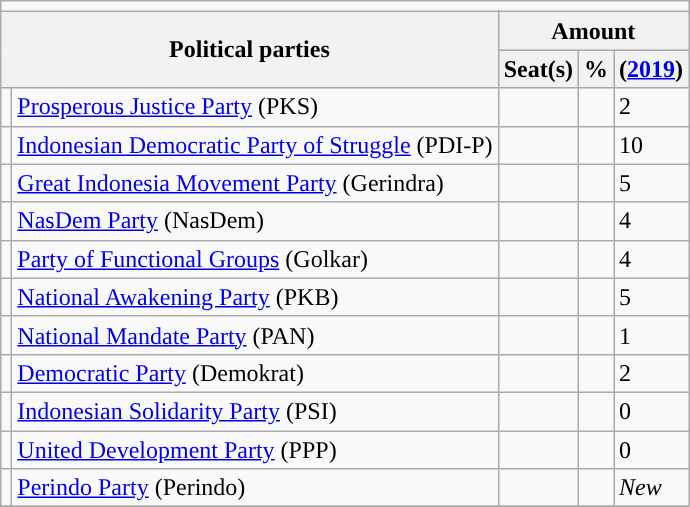<table class="wikitable">
<tr>
<td colspan="5"></td>
</tr>
<tr>
<th colspan="2" rowspan="2">Political parties</th>
<th colspan="3">Amount</th>
</tr>
<tr>
<th>Seat(s)</th>
<th>%</th>
<th>  (<a href='#'>2019</a>)</th>
</tr>
<tr>
<td></td>
<td><a href='#'>Prosperous Justice Party</a> (PKS)</td>
<td></td>
<td></td>
<td> 2</td>
</tr>
<tr>
<td></td>
<td><a href='#'>Indonesian Democratic Party of Struggle</a> (PDI-P)</td>
<td></td>
<td></td>
<td> 10</td>
</tr>
<tr>
<td></td>
<td><a href='#'>Great Indonesia Movement Party</a> (Gerindra)</td>
<td></td>
<td></td>
<td> 5</td>
</tr>
<tr>
<td></td>
<td><a href='#'>NasDem Party</a> (NasDem)</td>
<td></td>
<td></td>
<td> 4</td>
</tr>
<tr>
<td></td>
<td><a href='#'>Party of Functional Groups</a> (Golkar)</td>
<td></td>
<td></td>
<td> 4</td>
</tr>
<tr>
<td></td>
<td><a href='#'>National Awakening Party</a> (PKB)</td>
<td></td>
<td></td>
<td> 5</td>
</tr>
<tr>
<td></td>
<td><a href='#'>National Mandate Party</a> (PAN)</td>
<td></td>
<td></td>
<td> 1</td>
</tr>
<tr>
<td></td>
<td><a href='#'>Democratic Party</a> (Demokrat)</td>
<td></td>
<td></td>
<td> 2</td>
</tr>
<tr>
<td></td>
<td><a href='#'>Indonesian Solidarity Party</a> (PSI)</td>
<td></td>
<td></td>
<td> 0</td>
</tr>
<tr>
<td></td>
<td><a href='#'>United Development Party</a> (PPP)</td>
<td></td>
<td></td>
<td> 0</td>
</tr>
<tr>
<td bgcolor=></td>
<td><a href='#'>Perindo Party</a> (Perindo)</td>
<td></td>
<td></td>
<td><em>New</em></td>
</tr>
<tr>
</tr>
</table>
